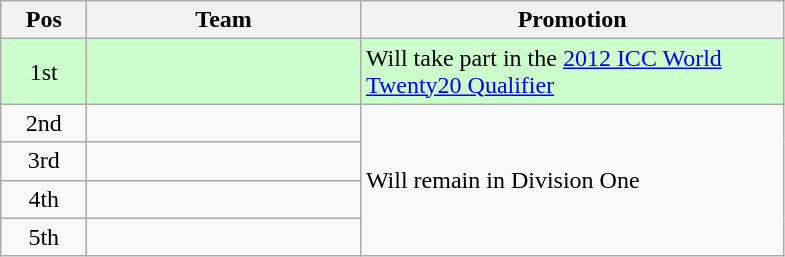<table class="wikitable">
<tr>
<th width=50>Pos</th>
<th width=175>Team</th>
<th width=275>Promotion</th>
</tr>
<tr style="background:#ccffcc">
<td align="center">1st</td>
<td></td>
<td rowspan=1>Will take part in the <a href='#'>2012 ICC World Twenty20 Qualifier</a></td>
</tr>
<tr>
<td align="center">2nd</td>
<td></td>
<td rowspan= 5>Will remain in Division One</td>
</tr>
<tr>
<td align="center">3rd</td>
<td></td>
</tr>
<tr>
<td align="center">4th</td>
<td></td>
</tr>
<tr>
<td align="center">5th</td>
<td></td>
</tr>
</table>
